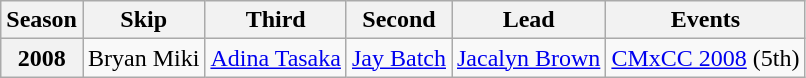<table class="wikitable">
<tr>
<th scope="col">Season</th>
<th scope="col">Skip</th>
<th scope="col">Third</th>
<th scope="col">Second</th>
<th scope="col">Lead</th>
<th scope="col">Events</th>
</tr>
<tr>
<th scope="row">2008</th>
<td>Bryan Miki</td>
<td><a href='#'>Adina Tasaka</a></td>
<td><a href='#'>Jay Batch</a></td>
<td><a href='#'>Jacalyn Brown</a></td>
<td><a href='#'>CMxCC 2008</a> (5th)</td>
</tr>
</table>
